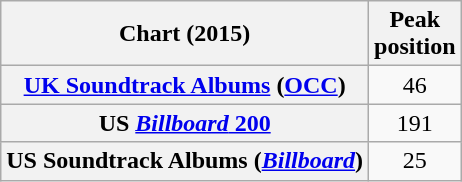<table class="wikitable plainrowheaders" style="text-align:center">
<tr>
<th scope="col">Chart (2015)</th>
<th scope="col">Peak<br>position</th>
</tr>
<tr>
<th scope="row"><a href='#'>UK Soundtrack Albums</a> (<a href='#'>OCC</a>)</th>
<td>46</td>
</tr>
<tr>
<th scope="row">US <a href='#'><em>Billboard</em> 200</a></th>
<td>191</td>
</tr>
<tr>
<th scope="row">US Soundtrack Albums (<a href='#'><em>Billboard</em></a>)</th>
<td>25</td>
</tr>
</table>
